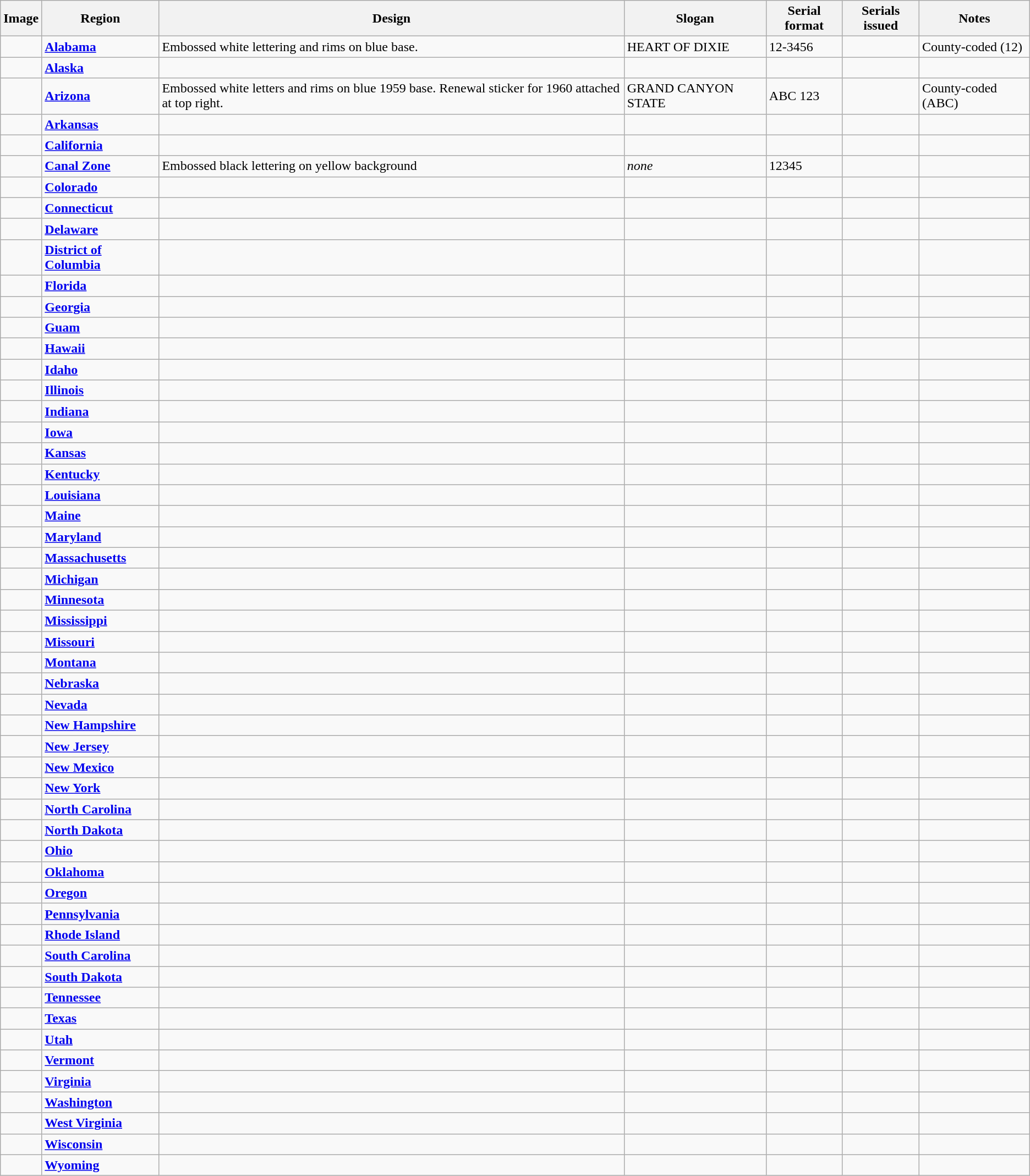<table class="wikitable">
<tr>
<th>Image</th>
<th>Region</th>
<th>Design</th>
<th>Slogan</th>
<th>Serial format</th>
<th>Serials issued</th>
<th>Notes</th>
</tr>
<tr>
<td></td>
<td><strong><a href='#'>Alabama</a></strong></td>
<td>Embossed white lettering and rims on blue base.</td>
<td>HEART OF DIXIE</td>
<td>12-3456</td>
<td></td>
<td>County-coded (12)</td>
</tr>
<tr>
<td></td>
<td><strong><a href='#'>Alaska</a></strong></td>
<td></td>
<td></td>
<td></td>
<td></td>
<td></td>
</tr>
<tr>
<td></td>
<td><strong><a href='#'>Arizona</a></strong></td>
<td>Embossed white letters and rims on blue 1959 base. Renewal sticker for 1960 attached at top right.</td>
<td>GRAND CANYON STATE</td>
<td>ABC 123</td>
<td></td>
<td>County-coded (ABC)</td>
</tr>
<tr>
<td></td>
<td><strong><a href='#'>Arkansas</a></strong></td>
<td></td>
<td></td>
<td></td>
<td></td>
<td></td>
</tr>
<tr>
<td></td>
<td><strong><a href='#'>California</a></strong></td>
<td></td>
<td></td>
<td></td>
<td></td>
<td></td>
</tr>
<tr>
<td></td>
<td><strong><a href='#'>Canal Zone</a></strong></td>
<td>Embossed black lettering on yellow background</td>
<td><em>none</em></td>
<td>12345</td>
<td></td>
<td></td>
</tr>
<tr>
<td></td>
<td><strong><a href='#'>Colorado</a></strong></td>
<td></td>
<td></td>
<td></td>
<td></td>
<td></td>
</tr>
<tr>
<td></td>
<td><strong><a href='#'>Connecticut</a></strong></td>
<td></td>
<td></td>
<td></td>
<td></td>
<td></td>
</tr>
<tr>
<td></td>
<td><strong><a href='#'>Delaware</a></strong></td>
<td></td>
<td></td>
<td></td>
<td></td>
<td></td>
</tr>
<tr>
<td></td>
<td><strong><a href='#'>District of Columbia</a></strong></td>
<td></td>
<td></td>
<td></td>
<td></td>
<td></td>
</tr>
<tr>
<td></td>
<td><strong><a href='#'>Florida</a></strong></td>
<td></td>
<td></td>
<td></td>
<td></td>
<td></td>
</tr>
<tr>
<td></td>
<td><strong><a href='#'>Georgia</a></strong></td>
<td></td>
<td></td>
<td></td>
<td></td>
<td></td>
</tr>
<tr>
<td></td>
<td><strong><a href='#'>Guam</a></strong></td>
<td></td>
<td></td>
<td></td>
<td></td>
<td></td>
</tr>
<tr>
<td></td>
<td><strong><a href='#'>Hawaii</a></strong></td>
<td></td>
<td></td>
<td></td>
<td></td>
<td></td>
</tr>
<tr>
<td></td>
<td><strong><a href='#'>Idaho</a></strong></td>
<td></td>
<td></td>
<td></td>
<td></td>
<td></td>
</tr>
<tr>
<td></td>
<td><strong><a href='#'>Illinois</a></strong></td>
<td></td>
<td></td>
<td></td>
<td></td>
<td></td>
</tr>
<tr>
<td></td>
<td><strong><a href='#'>Indiana</a></strong></td>
<td></td>
<td></td>
<td></td>
<td></td>
<td></td>
</tr>
<tr>
<td></td>
<td><strong><a href='#'>Iowa</a></strong></td>
<td></td>
<td></td>
<td></td>
<td></td>
<td></td>
</tr>
<tr>
<td></td>
<td><strong><a href='#'>Kansas</a></strong></td>
<td></td>
<td></td>
<td></td>
<td></td>
<td></td>
</tr>
<tr>
<td></td>
<td><strong><a href='#'>Kentucky</a></strong></td>
<td></td>
<td></td>
<td></td>
<td></td>
<td></td>
</tr>
<tr>
<td></td>
<td><strong><a href='#'>Louisiana</a></strong></td>
<td></td>
<td></td>
<td></td>
<td></td>
<td></td>
</tr>
<tr>
<td></td>
<td><strong><a href='#'>Maine</a></strong></td>
<td></td>
<td></td>
<td></td>
<td></td>
<td></td>
</tr>
<tr>
<td></td>
<td><strong><a href='#'>Maryland</a></strong></td>
<td></td>
<td></td>
<td></td>
<td></td>
<td></td>
</tr>
<tr>
<td></td>
<td><strong><a href='#'>Massachusetts</a></strong></td>
<td></td>
<td></td>
<td></td>
<td></td>
<td></td>
</tr>
<tr>
<td></td>
<td><strong><a href='#'>Michigan</a></strong></td>
<td></td>
<td></td>
<td></td>
<td></td>
<td></td>
</tr>
<tr>
<td></td>
<td><strong><a href='#'>Minnesota</a></strong></td>
<td></td>
<td></td>
<td></td>
<td></td>
<td></td>
</tr>
<tr>
<td></td>
<td><strong><a href='#'>Mississippi</a></strong></td>
<td></td>
<td></td>
<td></td>
<td></td>
<td></td>
</tr>
<tr>
<td></td>
<td><strong><a href='#'>Missouri</a></strong></td>
<td></td>
<td></td>
<td></td>
<td></td>
<td></td>
</tr>
<tr>
<td></td>
<td><strong><a href='#'>Montana</a></strong></td>
<td></td>
<td></td>
<td></td>
<td></td>
<td></td>
</tr>
<tr>
<td></td>
<td><strong><a href='#'>Nebraska</a></strong></td>
<td></td>
<td></td>
<td></td>
<td></td>
<td></td>
</tr>
<tr>
<td></td>
<td><strong><a href='#'>Nevada</a></strong></td>
<td></td>
<td></td>
<td></td>
<td></td>
<td></td>
</tr>
<tr>
<td></td>
<td><strong><a href='#'>New Hampshire</a></strong></td>
<td></td>
<td></td>
<td></td>
<td></td>
<td></td>
</tr>
<tr>
<td></td>
<td><strong><a href='#'>New Jersey</a></strong></td>
<td></td>
<td></td>
<td></td>
<td></td>
<td></td>
</tr>
<tr>
<td></td>
<td><strong><a href='#'>New Mexico</a></strong></td>
<td></td>
<td></td>
<td></td>
<td></td>
<td></td>
</tr>
<tr>
<td></td>
<td><strong><a href='#'>New York</a></strong></td>
<td></td>
<td></td>
<td></td>
<td></td>
<td></td>
</tr>
<tr>
<td></td>
<td><strong><a href='#'>North Carolina</a></strong></td>
<td></td>
<td></td>
<td></td>
<td></td>
<td></td>
</tr>
<tr>
<td></td>
<td><strong><a href='#'>North Dakota</a></strong></td>
<td></td>
<td></td>
<td></td>
<td></td>
<td></td>
</tr>
<tr>
<td></td>
<td><strong><a href='#'>Ohio</a></strong></td>
<td></td>
<td></td>
<td></td>
<td></td>
<td></td>
</tr>
<tr>
<td></td>
<td><strong><a href='#'>Oklahoma</a></strong></td>
<td></td>
<td></td>
<td></td>
<td></td>
<td></td>
</tr>
<tr>
<td></td>
<td><strong><a href='#'>Oregon</a></strong></td>
<td></td>
<td></td>
<td></td>
<td></td>
<td></td>
</tr>
<tr>
<td></td>
<td><strong><a href='#'>Pennsylvania</a></strong></td>
<td></td>
<td></td>
<td></td>
<td></td>
<td></td>
</tr>
<tr>
<td></td>
<td><strong><a href='#'>Rhode Island</a></strong></td>
<td></td>
<td></td>
<td></td>
<td></td>
<td></td>
</tr>
<tr>
<td></td>
<td><strong><a href='#'>South Carolina</a></strong></td>
<td></td>
<td></td>
<td></td>
<td></td>
<td></td>
</tr>
<tr>
<td></td>
<td><strong><a href='#'>South Dakota</a></strong></td>
<td></td>
<td></td>
<td></td>
<td></td>
<td></td>
</tr>
<tr>
<td></td>
<td><strong><a href='#'>Tennessee</a></strong></td>
<td></td>
<td></td>
<td></td>
<td></td>
<td></td>
</tr>
<tr>
<td></td>
<td><strong><a href='#'>Texas</a></strong></td>
<td></td>
<td></td>
<td></td>
<td></td>
<td></td>
</tr>
<tr>
<td></td>
<td><strong><a href='#'>Utah</a></strong></td>
<td></td>
<td></td>
<td></td>
<td></td>
<td></td>
</tr>
<tr>
<td></td>
<td><strong><a href='#'>Vermont</a></strong></td>
<td></td>
<td></td>
<td></td>
<td></td>
<td></td>
</tr>
<tr>
<td></td>
<td><strong><a href='#'>Virginia</a></strong></td>
<td></td>
<td></td>
<td></td>
<td></td>
<td></td>
</tr>
<tr>
<td></td>
<td><strong><a href='#'>Washington</a></strong></td>
<td></td>
<td></td>
<td></td>
<td></td>
<td></td>
</tr>
<tr>
<td></td>
<td><strong><a href='#'>West Virginia</a></strong></td>
<td></td>
<td></td>
<td></td>
<td></td>
<td></td>
</tr>
<tr>
<td></td>
<td><strong><a href='#'>Wisconsin</a></strong></td>
<td></td>
<td></td>
<td></td>
<td></td>
<td></td>
</tr>
<tr>
<td></td>
<td><strong><a href='#'>Wyoming</a></strong></td>
<td></td>
<td></td>
<td></td>
<td></td>
<td></td>
</tr>
</table>
